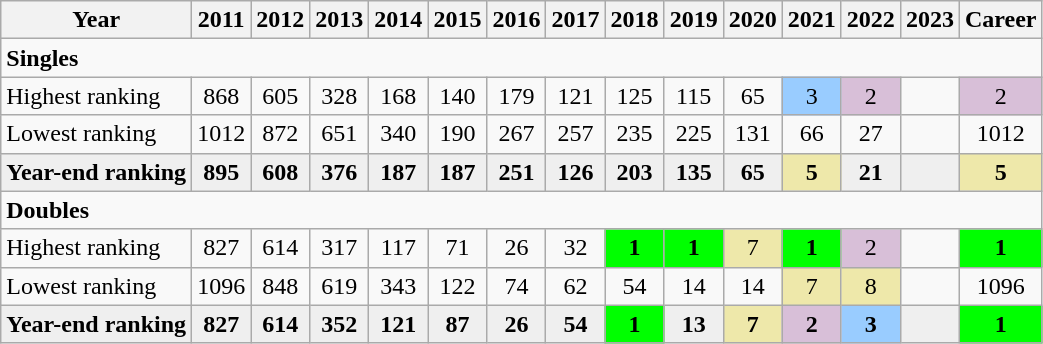<table class="wikitable" style="text-align:center;">
<tr>
<th>Year</th>
<th>2011</th>
<th>2012</th>
<th>2013</th>
<th>2014</th>
<th>2015</th>
<th>2016</th>
<th>2017</th>
<th>2018</th>
<th>2019</th>
<th>2020</th>
<th>2021</th>
<th>2022</th>
<th>2023</th>
<th>Career</th>
</tr>
<tr>
<td colspan="15" align="left"><strong>Singles</strong></td>
</tr>
<tr>
<td align="left">Highest ranking</td>
<td>868</td>
<td>605</td>
<td>328</td>
<td>168</td>
<td>140</td>
<td>179</td>
<td>121</td>
<td>125</td>
<td>115</td>
<td>65</td>
<td bgcolor=#9cf>3</td>
<td bgcolor=thistle>2</td>
<td></td>
<td bgcolor="thistle">2</td>
</tr>
<tr>
<td align="left">Lowest ranking</td>
<td>1012</td>
<td>872</td>
<td>651</td>
<td>340</td>
<td>190</td>
<td>267</td>
<td>257</td>
<td>235</td>
<td>225</td>
<td>131</td>
<td>66</td>
<td>27</td>
<td></td>
<td>1012</td>
</tr>
<tr style=background:#efefef;font-weight:bold>
<td align="left">Year-end ranking</td>
<td>895</td>
<td>608</td>
<td>376</td>
<td>187</td>
<td>187</td>
<td>251</td>
<td>126</td>
<td>203</td>
<td>135</td>
<td>65</td>
<td bgcolor=eee8aa>5</td>
<td>21</td>
<td></td>
<td bgcolor="eee8aa">5</td>
</tr>
<tr>
<td colspan="15" align="left"><strong>Doubles</strong></td>
</tr>
<tr>
<td align="left">Highest ranking</td>
<td>827</td>
<td>614</td>
<td>317</td>
<td>117</td>
<td>71</td>
<td>26</td>
<td>32</td>
<td bgcolor=lime><strong>1</strong></td>
<td bgcolor=lime><strong>1</strong></td>
<td bgcolor=eee8aa>7</td>
<td bgcolor=lime><strong>1</strong></td>
<td bgcolor=thistle>2</td>
<td></td>
<td bgcolor="lime"><strong>1</strong></td>
</tr>
<tr>
<td align="left">Lowest ranking</td>
<td>1096</td>
<td>848</td>
<td>619</td>
<td>343</td>
<td>122</td>
<td>74</td>
<td>62</td>
<td>54</td>
<td>14</td>
<td>14</td>
<td bgcolor=eee8aa>7</td>
<td bgcolor=eee8aa>8</td>
<td></td>
<td>1096</td>
</tr>
<tr style=background:#efefef;font-weight:bold>
<td align="left">Year-end ranking</td>
<td>827</td>
<td>614</td>
<td>352</td>
<td>121</td>
<td>87</td>
<td>26</td>
<td>54</td>
<td bgcolor=lime><strong>1</strong></td>
<td>13</td>
<td bgcolor=eee8aa>7</td>
<td bgcolor=thistle>2</td>
<td bgcolor=#9cf>3</td>
<td></td>
<td bgcolor="lime"><strong>1</strong></td>
</tr>
</table>
